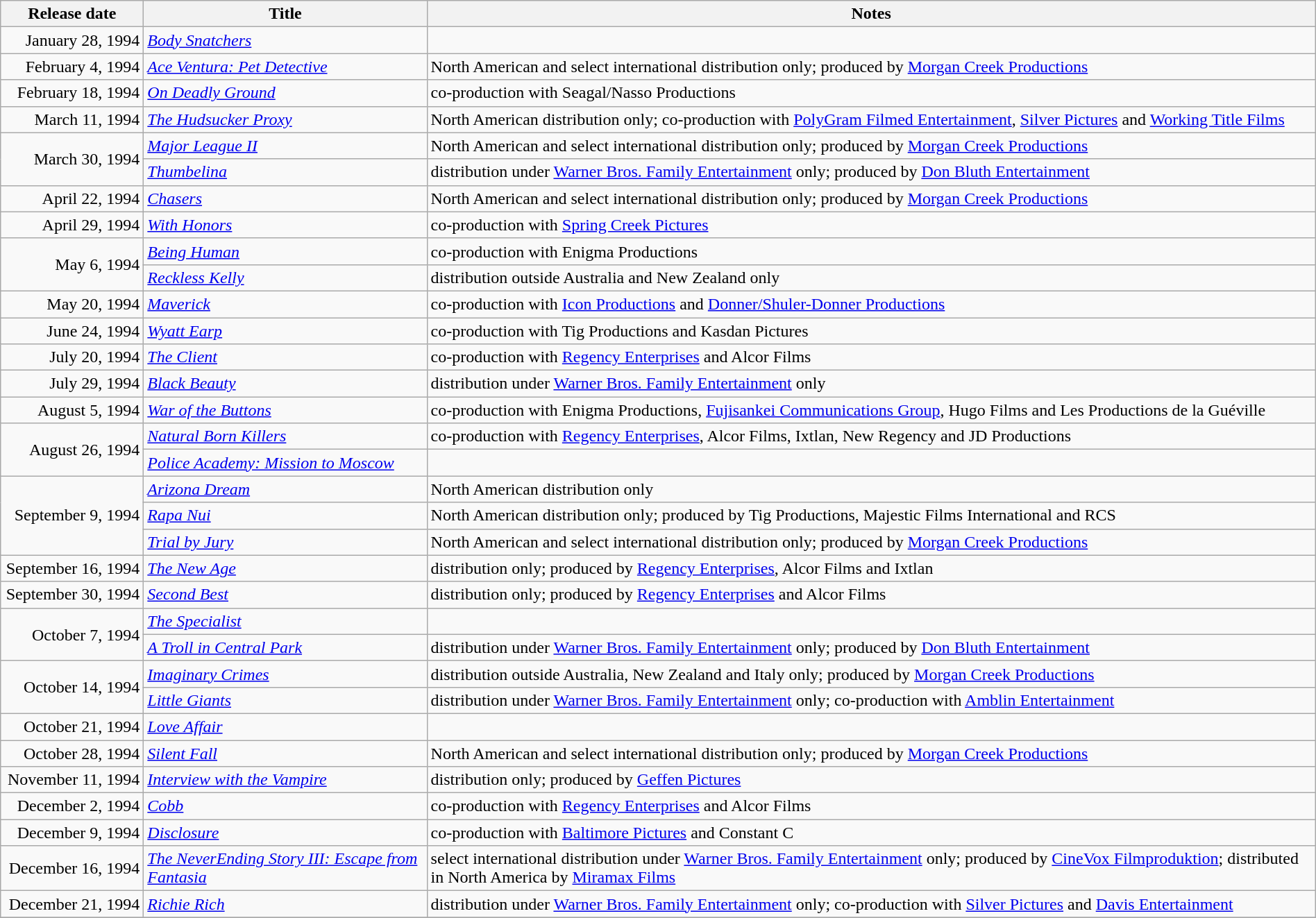<table class="wikitable sortable" style="width:100%;">
<tr>
<th scope="col" style="width:130px;">Release date</th>
<th>Title</th>
<th>Notes</th>
</tr>
<tr>
<td style="text-align:right;">January 28, 1994</td>
<td><em><a href='#'>Body Snatchers</a></em></td>
<td></td>
</tr>
<tr>
<td style="text-align:right;">February 4, 1994</td>
<td><em><a href='#'>Ace Ventura: Pet Detective</a></em></td>
<td>North American and select international distribution only; produced by <a href='#'>Morgan Creek Productions</a></td>
</tr>
<tr>
<td style="text-align:right;">February 18, 1994</td>
<td><em><a href='#'>On Deadly Ground</a></em></td>
<td>co-production with Seagal/Nasso Productions</td>
</tr>
<tr>
<td style="text-align:right;">March 11, 1994</td>
<td><em><a href='#'>The Hudsucker Proxy</a></em></td>
<td>North American distribution only; co-production with <a href='#'>PolyGram Filmed Entertainment</a>, <a href='#'>Silver Pictures</a> and <a href='#'>Working Title Films</a></td>
</tr>
<tr>
<td style="text-align:right;" rowspan="2">March 30, 1994</td>
<td><em><a href='#'>Major League II</a></em></td>
<td>North American and select international distribution only; produced by <a href='#'>Morgan Creek Productions</a></td>
</tr>
<tr>
<td><em><a href='#'>Thumbelina</a></em></td>
<td>distribution under <a href='#'>Warner Bros. Family Entertainment</a> only; produced by <a href='#'>Don Bluth Entertainment</a></td>
</tr>
<tr>
<td style="text-align:right;">April 22, 1994</td>
<td><em><a href='#'>Chasers</a></em></td>
<td>North American and select international distribution only; produced by <a href='#'>Morgan Creek Productions</a></td>
</tr>
<tr>
<td style="text-align:right;">April 29, 1994</td>
<td><em><a href='#'>With Honors</a></em></td>
<td>co-production with <a href='#'>Spring Creek Pictures</a></td>
</tr>
<tr>
<td style="text-align:right;" rowspan="2">May 6, 1994</td>
<td><em><a href='#'>Being Human</a></em></td>
<td>co-production with Enigma Productions</td>
</tr>
<tr>
<td><em><a href='#'>Reckless Kelly</a></em></td>
<td>distribution outside Australia and New Zealand only</td>
</tr>
<tr>
<td style="text-align:right;">May 20, 1994</td>
<td><em><a href='#'>Maverick</a></em></td>
<td>co-production with <a href='#'>Icon Productions</a> and <a href='#'>Donner/Shuler-Donner Productions</a></td>
</tr>
<tr>
<td style="text-align:right;">June 24, 1994</td>
<td><em><a href='#'>Wyatt Earp</a></em></td>
<td>co-production with Tig Productions and Kasdan Pictures</td>
</tr>
<tr>
<td style="text-align:right;">July 20, 1994</td>
<td><em><a href='#'>The Client</a></em></td>
<td>co-production with <a href='#'>Regency Enterprises</a> and Alcor Films</td>
</tr>
<tr>
<td style="text-align:right;">July 29, 1994</td>
<td><em><a href='#'>Black Beauty</a></em></td>
<td>distribution under <a href='#'>Warner Bros. Family Entertainment</a> only</td>
</tr>
<tr>
<td style="text-align:right;">August 5, 1994</td>
<td><em><a href='#'>War of the Buttons</a></em></td>
<td>co-production with Enigma Productions, <a href='#'>Fujisankei Communications Group</a>, Hugo Films and Les Productions de la Guéville</td>
</tr>
<tr>
<td style="text-align:right;" rowspan="2">August 26, 1994</td>
<td><em><a href='#'>Natural Born Killers</a></em></td>
<td>co-production with <a href='#'>Regency Enterprises</a>, Alcor Films, Ixtlan, New Regency and JD Productions</td>
</tr>
<tr>
<td><em><a href='#'>Police Academy: Mission to Moscow</a></em></td>
<td></td>
</tr>
<tr>
<td style="text-align:right;" rowspan="3">September 9, 1994</td>
<td><em><a href='#'>Arizona Dream</a></em></td>
<td>North American distribution only</td>
</tr>
<tr>
<td><em><a href='#'>Rapa Nui</a></em></td>
<td>North American distribution only; produced by Tig Productions, Majestic Films International and RCS</td>
</tr>
<tr>
<td><em><a href='#'>Trial by Jury</a></em></td>
<td>North American and select international distribution only; produced by <a href='#'>Morgan Creek Productions</a></td>
</tr>
<tr>
<td style="text-align:right;">September 16, 1994</td>
<td><em><a href='#'>The New Age</a></em></td>
<td>distribution only; produced by <a href='#'>Regency Enterprises</a>, Alcor Films and Ixtlan</td>
</tr>
<tr>
<td style="text-align:right;">September 30, 1994</td>
<td><em><a href='#'>Second Best</a></em></td>
<td>distribution only; produced by <a href='#'>Regency Enterprises</a> and Alcor Films</td>
</tr>
<tr>
<td style="text-align:right;" rowspan="2">October 7, 1994</td>
<td><em><a href='#'>The Specialist</a></em></td>
<td></td>
</tr>
<tr>
<td><em><a href='#'>A Troll in Central Park</a></em></td>
<td>distribution under <a href='#'>Warner Bros. Family Entertainment</a> only; produced by <a href='#'>Don Bluth Entertainment</a></td>
</tr>
<tr>
<td style="text-align:right;" rowspan="2">October 14, 1994</td>
<td><em><a href='#'>Imaginary Crimes</a></em></td>
<td>distribution outside Australia, New Zealand and Italy only; produced by <a href='#'>Morgan Creek Productions</a></td>
</tr>
<tr>
<td><em><a href='#'>Little Giants</a></em></td>
<td>distribution under <a href='#'>Warner Bros. Family Entertainment</a> only; co-production with <a href='#'>Amblin Entertainment</a></td>
</tr>
<tr>
<td style="text-align:right;">October 21, 1994</td>
<td><em><a href='#'>Love Affair</a></em></td>
<td></td>
</tr>
<tr>
<td style="text-align:right;">October 28, 1994</td>
<td><em><a href='#'>Silent Fall</a></em></td>
<td>North American and select international distribution only; produced by <a href='#'>Morgan Creek Productions</a></td>
</tr>
<tr>
<td style="text-align:right;">November 11, 1994</td>
<td><em><a href='#'>Interview with the Vampire</a></em></td>
<td>distribution only; produced by <a href='#'>Geffen Pictures</a></td>
</tr>
<tr>
<td style="text-align:right;">December 2, 1994</td>
<td><em><a href='#'>Cobb</a></em></td>
<td>co-production with <a href='#'>Regency Enterprises</a> and Alcor Films</td>
</tr>
<tr>
<td style="text-align:right;">December 9, 1994</td>
<td><em><a href='#'>Disclosure</a></em></td>
<td>co-production with <a href='#'>Baltimore Pictures</a> and Constant C</td>
</tr>
<tr>
<td style="text-align:right;">December 16, 1994</td>
<td><em><a href='#'>The NeverEnding Story III: Escape from Fantasia</a></em></td>
<td>select international distribution under <a href='#'>Warner Bros. Family Entertainment</a> only; produced by <a href='#'>CineVox Filmproduktion</a>; distributed in North America by <a href='#'>Miramax Films</a></td>
</tr>
<tr>
<td style="text-align:right;">December 21, 1994</td>
<td><em><a href='#'>Richie Rich</a></em></td>
<td>distribution under <a href='#'>Warner Bros. Family Entertainment</a> only; co-production with <a href='#'>Silver Pictures</a> and <a href='#'>Davis Entertainment</a></td>
</tr>
<tr>
</tr>
</table>
